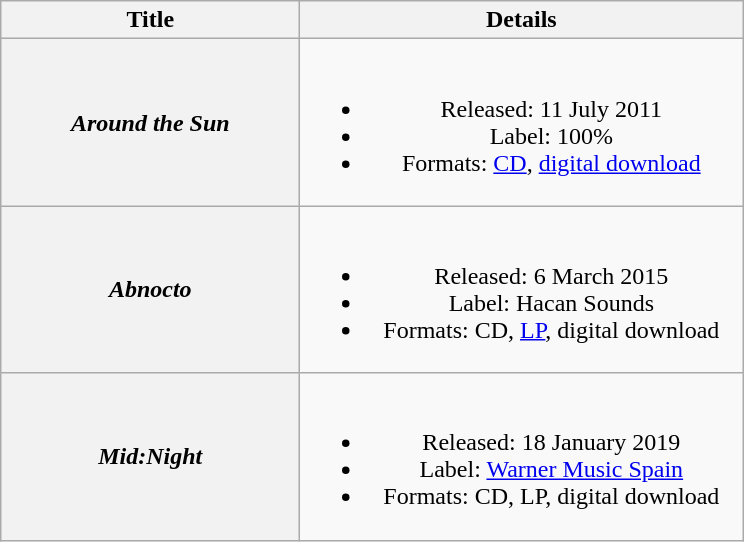<table class="wikitable plainrowheaders" style="text-align:center;">
<tr>
<th scope="col" style="width:12em;">Title</th>
<th scope="col" style="width:18em;">Details</th>
</tr>
<tr>
<th scope="row"><em>Around the Sun</em></th>
<td><br><ul><li>Released: 11 July 2011</li><li>Label: 100%</li><li>Formats: <a href='#'>CD</a>, <a href='#'>digital download</a></li></ul></td>
</tr>
<tr>
<th scope="row"><em>Abnocto</em></th>
<td><br><ul><li>Released: 6 March 2015</li><li>Label: Hacan Sounds</li><li>Formats: CD, <a href='#'>LP</a>, digital download</li></ul></td>
</tr>
<tr>
<th scope="row"><em>Mid:Night</em></th>
<td><br><ul><li>Released: 18 January 2019</li><li>Label: <a href='#'>Warner Music Spain</a></li><li>Formats: CD, LP, digital download</li></ul></td>
</tr>
</table>
